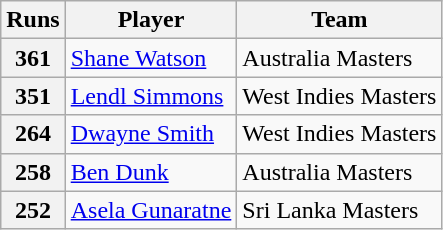<table class="wikitable">
<tr>
<th>Runs</th>
<th>Player</th>
<th>Team</th>
</tr>
<tr>
<th>361</th>
<td><a href='#'>Shane Watson</a></td>
<td>Australia Masters</td>
</tr>
<tr>
<th>351</th>
<td><a href='#'>Lendl Simmons</a></td>
<td>West Indies Masters</td>
</tr>
<tr>
<th>264</th>
<td><a href='#'>Dwayne Smith</a></td>
<td>West Indies Masters</td>
</tr>
<tr>
<th>258</th>
<td><a href='#'>Ben Dunk</a></td>
<td>Australia Masters</td>
</tr>
<tr>
<th>252</th>
<td><a href='#'>Asela Gunaratne</a></td>
<td>Sri Lanka Masters</td>
</tr>
</table>
